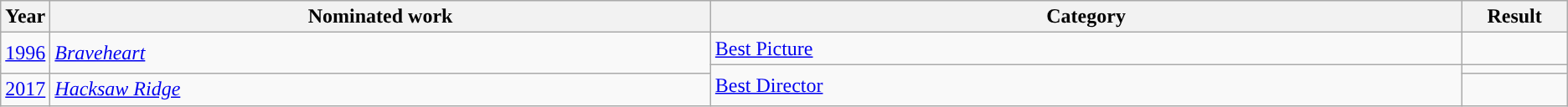<table class="wikitable">
<tr>
<th scope="col" style="width:1em;">Year</th>
<th scope="col" style="width:35em;">Nominated work</th>
<th scope="col" style="width:40em;">Category</th>
<th scope="col" style="width:5em;">Result</th>
</tr>
<tr>
<td rowspan="2"><a href='#'>1996</a></td>
<td rowspan="2"><em><a href='#'>Braveheart</a></em></td>
<td><a href='#'>Best Picture</a></td>
<td></td>
</tr>
<tr>
<td rowspan="2"><a href='#'>Best Director</a></td>
<td></td>
</tr>
<tr>
<td><a href='#'>2017</a></td>
<td><em><a href='#'>Hacksaw Ridge</a></em></td>
<td></td>
</tr>
</table>
